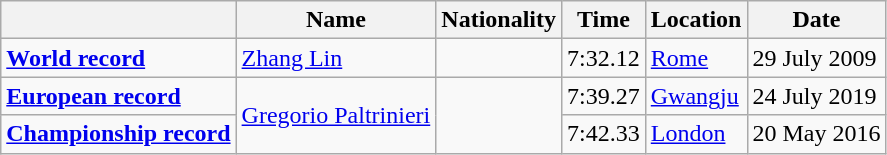<table class=wikitable>
<tr>
<th></th>
<th>Name</th>
<th>Nationality</th>
<th>Time</th>
<th>Location</th>
<th>Date</th>
</tr>
<tr>
<td><strong><a href='#'>World record</a></strong></td>
<td><a href='#'>Zhang Lin</a></td>
<td></td>
<td>7:32.12</td>
<td><a href='#'>Rome</a></td>
<td>29 July 2009</td>
</tr>
<tr>
<td><strong><a href='#'>European record</a></strong></td>
<td rowspan=2><a href='#'>Gregorio Paltrinieri</a></td>
<td rowspan=2></td>
<td>7:39.27</td>
<td><a href='#'>Gwangju</a></td>
<td>24 July 2019</td>
</tr>
<tr>
<td><strong><a href='#'>Championship record</a></strong></td>
<td>7:42.33</td>
<td><a href='#'>London</a></td>
<td>20 May 2016</td>
</tr>
</table>
